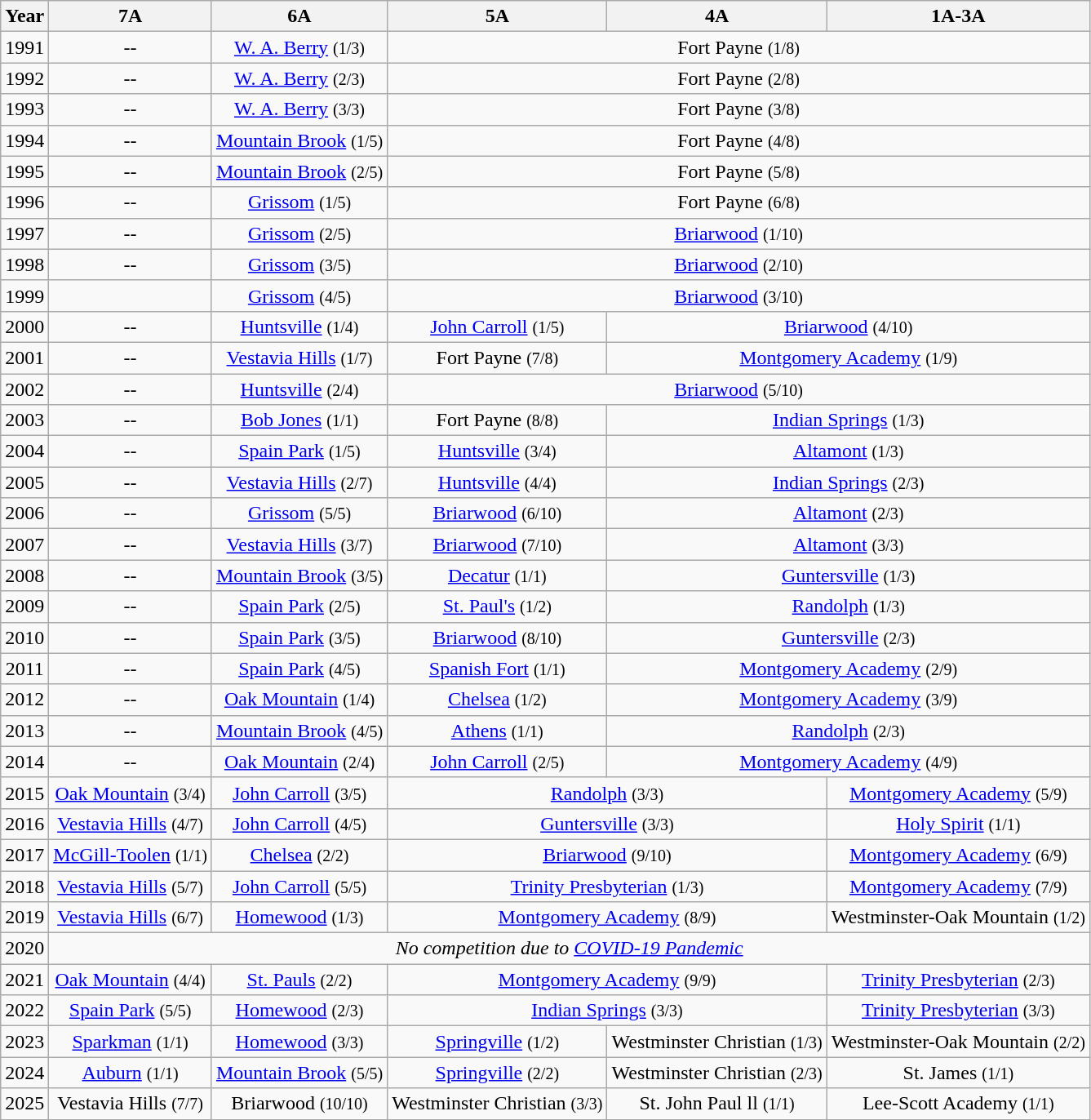<table class="wikitable" style="text-align:center">
<tr>
<th>Year</th>
<th>7A</th>
<th>6A</th>
<th>5A</th>
<th>4A</th>
<th>1A-3A</th>
</tr>
<tr>
<td>1991</td>
<td>--</td>
<td><a href='#'>W. A. Berry</a> <small>(1/3)</small></td>
<td colspan="3">Fort Payne <small>(1/8)</small></td>
</tr>
<tr>
<td>1992</td>
<td>--</td>
<td><a href='#'>W. A. Berry</a> <small>(2/3)</small></td>
<td colspan="3">Fort Payne <small>(2/8)</small></td>
</tr>
<tr>
<td>1993</td>
<td>--</td>
<td><a href='#'>W. A. Berry</a> <small>(3/3)</small></td>
<td colspan="3">Fort Payne <small>(3/8)</small></td>
</tr>
<tr>
<td>1994</td>
<td>--</td>
<td><a href='#'>Mountain Brook</a> <small>(1/5)</small></td>
<td colspan="3">Fort Payne <small>(4/8)</small></td>
</tr>
<tr>
<td>1995</td>
<td>--</td>
<td><a href='#'>Mountain Brook</a> <small>(2/5)</small></td>
<td colspan="3">Fort Payne <small>(5/8)</small></td>
</tr>
<tr>
<td>1996</td>
<td>--</td>
<td><a href='#'>Grissom</a> <small>(1/5)</small></td>
<td colspan="3">Fort Payne <small>(6/8)</small></td>
</tr>
<tr>
<td>1997</td>
<td>--</td>
<td><a href='#'>Grissom</a> <small>(2/5)</small></td>
<td colspan="3"><a href='#'>Briarwood</a> <small>(1/10)</small></td>
</tr>
<tr>
<td>1998</td>
<td>--</td>
<td><a href='#'>Grissom</a> <small>(3/5)</small></td>
<td colspan="3"><a href='#'>Briarwood</a> <small>(2/10)</small></td>
</tr>
<tr>
<td>1999</td>
<td></td>
<td><a href='#'>Grissom</a> <small>(4/5)</small></td>
<td colspan="3"><a href='#'>Briarwood</a> <small>(3/10)</small></td>
</tr>
<tr>
<td>2000</td>
<td>--</td>
<td><a href='#'>Huntsville</a> <small>(1/4)</small></td>
<td><a href='#'>John Carroll</a> <small>(1/5)</small></td>
<td colspan="2"><a href='#'>Briarwood</a> <small>(4/10)</small></td>
</tr>
<tr>
<td>2001</td>
<td>--</td>
<td><a href='#'>Vestavia Hills</a> <small>(1/7)</small></td>
<td>Fort Payne <small>(7/8)</small></td>
<td colspan="2"><a href='#'>Montgomery Academy</a> <small>(1/9)</small></td>
</tr>
<tr>
<td>2002</td>
<td>--</td>
<td><a href='#'>Huntsville</a> <small>(2/4)</small></td>
<td colspan="3"><a href='#'>Briarwood</a> <small>(5/10)</small></td>
</tr>
<tr>
<td>2003</td>
<td>--</td>
<td><a href='#'>Bob Jones</a> <small>(1/1)</small></td>
<td>Fort Payne <small>(8/8)</small></td>
<td colspan="2"><a href='#'>Indian Springs</a> <small>(1/3)</small></td>
</tr>
<tr>
<td>2004</td>
<td>--</td>
<td><a href='#'>Spain Park</a> <small>(1/5)</small></td>
<td><a href='#'>Huntsville</a>  <small>(3/4)</small></td>
<td colspan="2"><a href='#'>Altamont</a> <small>(1/3)</small></td>
</tr>
<tr>
<td>2005</td>
<td>--</td>
<td><a href='#'>Vestavia Hills</a> <small>(2/7)</small></td>
<td><a href='#'>Huntsville</a> <small>(4/4)</small></td>
<td colspan="2"><a href='#'>Indian Springs</a> <small>(2/3)</small></td>
</tr>
<tr>
<td>2006</td>
<td>--</td>
<td><a href='#'>Grissom</a> <small>(5/5)</small></td>
<td><a href='#'>Briarwood</a> <small>(6/10)</small></td>
<td colspan="2"><a href='#'>Altamont</a> <small>(2/3)</small></td>
</tr>
<tr>
<td>2007</td>
<td>--</td>
<td><a href='#'>Vestavia Hills</a> <small>(3/7)</small></td>
<td><a href='#'>Briarwood</a> <small>(7/10)</small></td>
<td colspan="2"><a href='#'>Altamont</a> <small>(3/3)</small></td>
</tr>
<tr>
<td>2008</td>
<td>--</td>
<td><a href='#'>Mountain Brook</a> <small>(3/5)</small></td>
<td><a href='#'>Decatur</a> <small>(1/1)</small></td>
<td colspan="2"><a href='#'>Guntersville</a> <small>(1/3)</small></td>
</tr>
<tr>
<td>2009</td>
<td>--</td>
<td><a href='#'>Spain Park</a> <small>(2/5)</small></td>
<td><a href='#'>St. Paul's</a> <small>(1/2)</small></td>
<td colspan="2"><a href='#'>Randolph</a> <small>(1/3)</small></td>
</tr>
<tr>
<td>2010</td>
<td>--</td>
<td><a href='#'>Spain Park</a> <small>(3/5)</small></td>
<td><a href='#'>Briarwood</a> <small>(8/10)</small></td>
<td colspan="2"><a href='#'>Guntersville</a> <small>(2/3)</small></td>
</tr>
<tr>
<td>2011</td>
<td>--</td>
<td><a href='#'>Spain Park</a> <small>(4/5)</small></td>
<td><a href='#'>Spanish Fort</a> <small>(1/1)</small></td>
<td colspan="2"><a href='#'>Montgomery Academy</a> <small>(2/9)</small></td>
</tr>
<tr>
<td>2012</td>
<td>--</td>
<td><a href='#'>Oak Mountain</a> <small>(1/4)</small></td>
<td><a href='#'>Chelsea</a> <small>(1/2)</small></td>
<td colspan="2"><a href='#'>Montgomery Academy</a> <small>(3/9)</small></td>
</tr>
<tr>
<td>2013</td>
<td>--</td>
<td><a href='#'>Mountain Brook</a> <small>(4/5)</small></td>
<td><a href='#'>Athens</a> <small>(1/1)</small></td>
<td colspan="2"><a href='#'>Randolph</a> <small>(2/3)</small></td>
</tr>
<tr>
<td>2014</td>
<td>--</td>
<td><a href='#'>Oak Mountain</a> <small>(2/4)</small></td>
<td><a href='#'>John Carroll</a> <small>(2/5)</small></td>
<td colspan="2"><a href='#'>Montgomery Academy</a> <small>(4/9)</small></td>
</tr>
<tr>
<td>2015</td>
<td><a href='#'>Oak Mountain</a> <small>(3/4)</small></td>
<td><a href='#'>John Carroll</a> <small>(3/5)</small></td>
<td colspan="2"><a href='#'>Randolph</a> <small>(3/3)</small></td>
<td><a href='#'>Montgomery Academy</a> <small>(5/9)</small></td>
</tr>
<tr>
<td>2016</td>
<td><a href='#'>Vestavia Hills</a> <small>(4/7)</small></td>
<td><a href='#'>John Carroll</a> <small>(4/5)</small></td>
<td colspan="2"><a href='#'>Guntersville</a> <small>(3/3)</small></td>
<td><a href='#'>Holy Spirit</a> <small>(1/1)</small></td>
</tr>
<tr>
<td>2017</td>
<td><a href='#'>McGill-Toolen</a> <small>(1/1)</small></td>
<td><a href='#'>Chelsea</a> <small>(2/2)</small></td>
<td colspan="2"><a href='#'>Briarwood</a> <small>(9/10)</small></td>
<td><a href='#'>Montgomery Academy</a> <small>(6/9)</small></td>
</tr>
<tr>
<td>2018</td>
<td><a href='#'>Vestavia Hills</a> <small>(5/7)</small></td>
<td><a href='#'>John Carroll</a> <small>(5/5)</small></td>
<td colspan="2"><a href='#'>Trinity Presbyterian</a> <small>(1/3)</small></td>
<td><a href='#'>Montgomery Academy</a> <small>(7/9)</small></td>
</tr>
<tr>
<td>2019</td>
<td><a href='#'>Vestavia Hills</a> <small>(6/7)</small></td>
<td><a href='#'>Homewood</a> <small>(1/3)</small></td>
<td colspan="2"><a href='#'>Montgomery Academy</a> <small>(8/9)</small></td>
<td>Westminster-Oak Mountain <small>(1/2)</small></td>
</tr>
<tr>
<td>2020</td>
<td colspan="5"><em>No competition due to <a href='#'>COVID-19 Pandemic</a></em></td>
</tr>
<tr>
<td>2021</td>
<td><a href='#'>Oak Mountain</a> <small>(4/4)</small></td>
<td><a href='#'>St. Pauls</a> <small>(2/2)</small></td>
<td colspan="2"><a href='#'>Montgomery Academy</a> <small>(9/9)</small></td>
<td><a href='#'>Trinity Presbyterian</a> <small>(2/3)</small></td>
</tr>
<tr>
<td>2022</td>
<td><a href='#'>Spain Park</a> <small>(5/5)</small></td>
<td><a href='#'>Homewood</a> <small>(2/3)</small></td>
<td colspan="2"><a href='#'>Indian Springs</a> <small>(3/3)</small></td>
<td><a href='#'>Trinity Presbyterian</a> <small>(3/3)</small></td>
</tr>
<tr>
<td>2023</td>
<td><a href='#'>Sparkman</a> <small>(1/1)</small></td>
<td><a href='#'>Homewood</a> <small>(3/3)</small></td>
<td><a href='#'>Springville</a> <small>(1/2)</small></td>
<td>Westminster Christian <small>(1/3)</small></td>
<td>Westminster-Oak Mountain <small>(2/2)</small></td>
</tr>
<tr>
<td>2024</td>
<td><a href='#'>Auburn</a> <small>(1/1)</small></td>
<td><a href='#'>Mountain Brook</a> <small>(5/5)</small></td>
<td><a href='#'>Springville</a> <small>(2/2)</small></td>
<td>Westminster Christian <small>(2/3)</small></td>
<td>St. James <small>(1/1)</small></td>
</tr>
<tr>
<td>2025</td>
<td>Vestavia Hills <small>(7/7)</small></td>
<td>Briarwood <small>(10/10)</small></td>
<td>Westminster Christian <small>(3/3)</small></td>
<td>St. John Paul ll <small>(1/1)</small></td>
<td>Lee-Scott Academy <small>(1/1)</small></td>
</tr>
</table>
